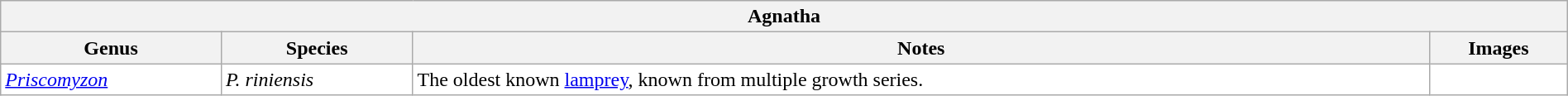<table class="wikitable sortable" style="background:white; width:100%;">
<tr>
<th colspan="4" align="center">Agnatha</th>
</tr>
<tr>
<th>Genus</th>
<th>Species</th>
<th>Notes</th>
<th>Images</th>
</tr>
<tr>
<td><em><a href='#'>Priscomyzon</a></em></td>
<td><em>P. riniensis</em></td>
<td>The oldest known <a href='#'>lamprey</a>, known from multiple growth series.</td>
<td></td>
</tr>
</table>
